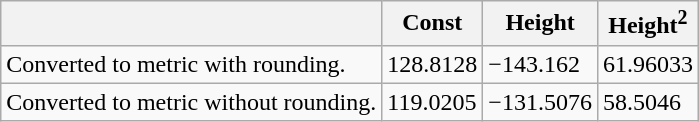<table class="wikitable">
<tr>
<th></th>
<th>Const</th>
<th>Height</th>
<th>Height<sup>2</sup></th>
</tr>
<tr>
<td>Converted to metric with rounding.</td>
<td>128.8128</td>
<td>−143.162</td>
<td>61.96033</td>
</tr>
<tr>
<td>Converted to metric without rounding.</td>
<td>119.0205</td>
<td>−131.5076</td>
<td>58.5046</td>
</tr>
</table>
